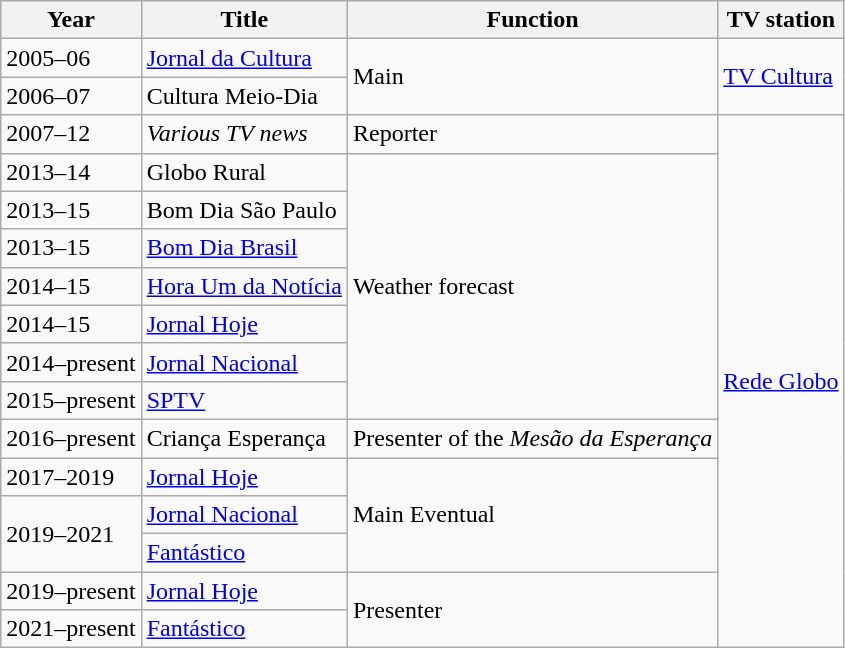<table class="wikitable">
<tr>
<th>Year</th>
<th>Title</th>
<th>Function</th>
<th>TV station</th>
</tr>
<tr>
<td>2005–06</td>
<td><a href='#'>Jornal da Cultura</a></td>
<td rowspan="2">Main</td>
<td rowspan="2"><a href='#'>TV Cultura</a></td>
</tr>
<tr>
<td>2006–07</td>
<td>Cultura Meio-Dia</td>
</tr>
<tr>
<td>2007–12</td>
<td><em>Various TV news</em></td>
<td>Reporter</td>
<td rowspan="16"><a href='#'>Rede Globo</a></td>
</tr>
<tr>
<td>2013–14</td>
<td>Globo Rural</td>
<td rowspan="7">Weather forecast</td>
</tr>
<tr>
<td>2013–15</td>
<td>Bom Dia São Paulo</td>
</tr>
<tr>
<td>2013–15</td>
<td><a href='#'>Bom Dia Brasil</a></td>
</tr>
<tr>
<td>2014–15</td>
<td><a href='#'>Hora Um da Notícia</a></td>
</tr>
<tr>
<td>2014–15</td>
<td><a href='#'>Jornal Hoje</a></td>
</tr>
<tr>
<td>2014–present</td>
<td><a href='#'>Jornal Nacional</a></td>
</tr>
<tr>
<td>2015–present</td>
<td><a href='#'>SPTV</a></td>
</tr>
<tr>
<td>2016–present</td>
<td>Criança Esperança</td>
<td>Presenter of the <em>Mesão da Esperança</em></td>
</tr>
<tr>
<td>2017–2019</td>
<td><a href='#'>Jornal Hoje</a></td>
<td rowspan="3">Main Eventual</td>
</tr>
<tr>
<td rowspan="2">2019–2021</td>
<td><a href='#'>Jornal Nacional</a></td>
</tr>
<tr>
<td><a href='#'>Fantástico</a></td>
</tr>
<tr>
<td>2019–present</td>
<td><a href='#'>Jornal Hoje</a></td>
<td rowspan="2">Presenter</td>
</tr>
<tr>
<td>2021–present</td>
<td><a href='#'>Fantástico</a></td>
</tr>
</table>
